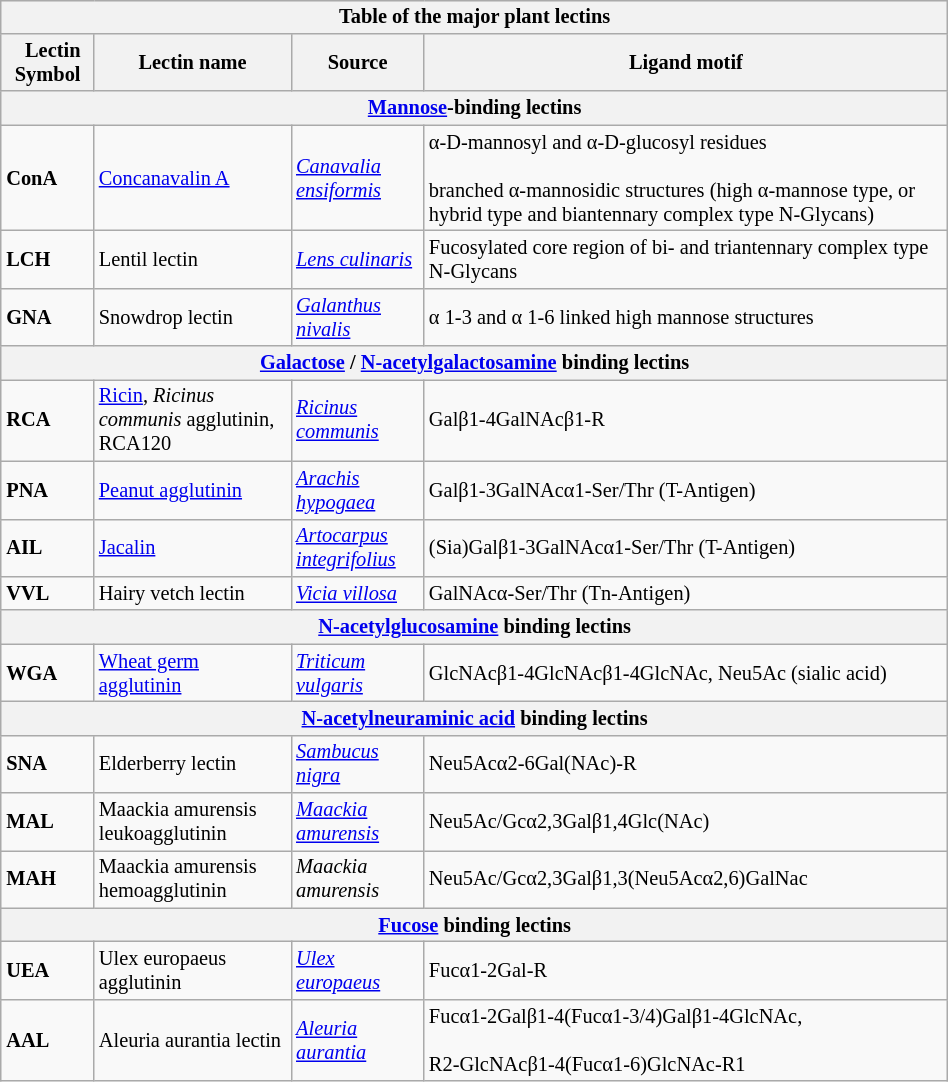<table class="wikitable" style="float:right; font-size:85%; margin-left:15px; width:50%">
<tr>
<th colspan=4><strong>Table of the major plant lectins</strong> </th>
</tr>
<tr>
<th>  Lectin Symbol</th>
<th>Lectin name</th>
<th>Source</th>
<th>Ligand motif</th>
</tr>
<tr>
<th colspan=6><strong><a href='#'>Mannose</a>-binding lectins</strong></th>
</tr>
<tr>
<td><strong>ConA</strong></td>
<td><a href='#'>Concanavalin A</a></td>
<td><em><a href='#'>Canavalia ensiformis</a></em></td>
<td>α-D-mannosyl and α-D-glucosyl residues <br><br>branched α-mannosidic structures (high α-mannose type, or hybrid type and biantennary complex type N-Glycans)</td>
</tr>
<tr>
<td><strong>LCH</strong></td>
<td>Lentil lectin</td>
<td><em><a href='#'>Lens culinaris</a></em></td>
<td>Fucosylated core region of bi- and triantennary complex type N-Glycans</td>
</tr>
<tr>
<td><strong>GNA</strong></td>
<td>Snowdrop lectin</td>
<td><em><a href='#'>Galanthus nivalis</a></em></td>
<td>α 1-3 and α 1-6 linked high mannose structures</td>
</tr>
<tr>
<th colspan=4><strong><a href='#'>Galactose</a> / <a href='#'>N-acetylgalactosamine</a> binding lectins</strong></th>
</tr>
<tr>
<td><strong>RCA</strong></td>
<td><a href='#'>Ricin</a>, <em>Ricinus communis </em>agglutinin, RCA120</td>
<td><em><a href='#'>Ricinus communis</a></em></td>
<td>Galβ1-4GalNAcβ1-R</td>
</tr>
<tr>
<td><strong>PNA</strong></td>
<td><a href='#'>Peanut agglutinin</a></td>
<td><em><a href='#'>Arachis hypogaea</a></em></td>
<td>Galβ1-3GalNAcα1-Ser/Thr (T-Antigen)</td>
</tr>
<tr>
<td><strong>AIL</strong></td>
<td><a href='#'>Jacalin</a></td>
<td><em><a href='#'>Artocarpus integrifolius</a></em></td>
<td>(Sia)Galβ1-3GalNAcα1-Ser/Thr (T-Antigen)</td>
</tr>
<tr>
<td><strong>VVL</strong></td>
<td>Hairy vetch lectin</td>
<td><em><a href='#'>Vicia villosa</a></em></td>
<td>GalNAcα-Ser/Thr (Tn-Antigen)</td>
</tr>
<tr>
<th colspan=4><strong><a href='#'>N-acetylglucosamine</a> binding lectins</strong></th>
</tr>
<tr>
<td><strong>WGA</strong></td>
<td><a href='#'>Wheat germ agglutinin</a></td>
<td><em><a href='#'>Triticum vulgaris</a></em></td>
<td>GlcNAcβ1-4GlcNAcβ1-4GlcNAc, Neu5Ac (sialic acid)</td>
</tr>
<tr>
<th colspan=4><strong><a href='#'>N-acetylneuraminic acid</a> binding lectins</strong></th>
</tr>
<tr>
<td><strong>SNA </strong></td>
<td>Elderberry lectin</td>
<td><em><a href='#'>Sambucus nigra</a></em></td>
<td>Neu5Acα2-6Gal(NAc)-R</td>
</tr>
<tr>
<td><strong>MAL</strong></td>
<td>Maackia amurensis leukoagglutinin</td>
<td><em><a href='#'>Maackia amurensis</a></em></td>
<td>Neu5Ac/Gcα2,3Galβ1,4Glc(NAc)</td>
</tr>
<tr>
<td><strong>MAH</strong></td>
<td>Maackia amurensis hemoagglutinin</td>
<td><em>Maackia amurensis</em></td>
<td>Neu5Ac/Gcα2,3Galβ1,3(Neu5Acα2,6)GalNac</td>
</tr>
<tr>
<th colspan=4><strong><a href='#'>Fucose</a> binding lectins</strong></th>
</tr>
<tr>
<td><strong>UEA</strong></td>
<td>Ulex europaeus agglutinin</td>
<td><em><a href='#'>Ulex europaeus</a></em></td>
<td>Fucα1-2Gal-R</td>
</tr>
<tr>
<td><strong>AAL</strong></td>
<td>Aleuria aurantia lectin</td>
<td><em><a href='#'>Aleuria aurantia</a></em></td>
<td>Fucα1-2Galβ1-4(Fucα1-3/4)Galβ1-4GlcNAc, <br><br>R2-GlcNAcβ1-4(Fucα1-6)GlcNAc-R1</td>
</tr>
</table>
